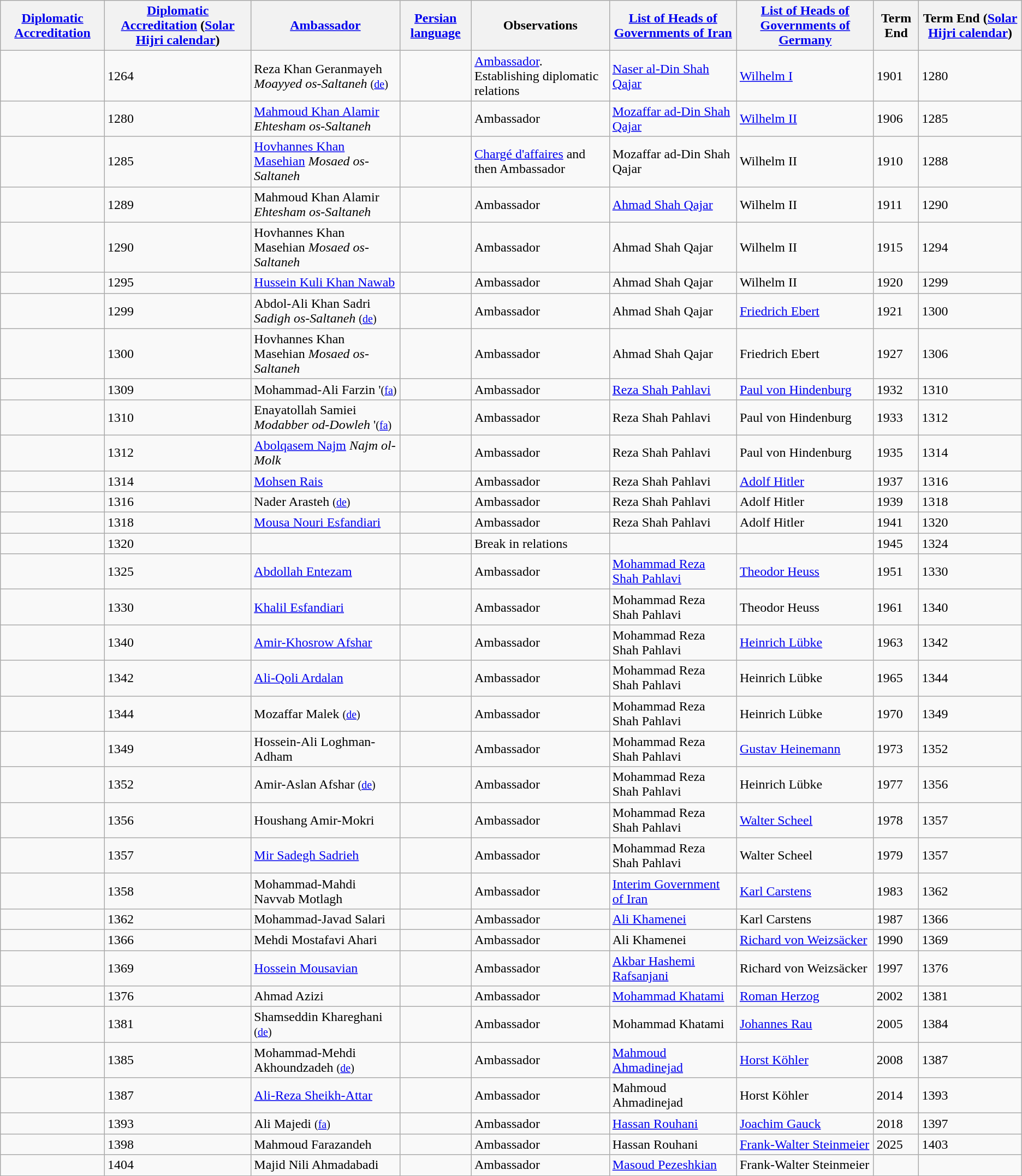<table class="wikitable sortable">
<tr>
<th><a href='#'>Diplomatic Accreditation</a></th>
<th><a href='#'>Diplomatic Accreditation</a> (<a href='#'>Solar Hijri calendar</a>)</th>
<th><a href='#'>Ambassador</a></th>
<th><a href='#'>Persian language</a></th>
<th>Observations</th>
<th><a href='#'>List of Heads of Governments of Iran</a></th>
<th><a href='#'>List of Heads of Governments of Germany</a></th>
<th>Term End</th>
<th>Term End (<a href='#'>Solar Hijri calendar</a>)</th>
</tr>
<tr>
<td></td>
<td>1264</td>
<td>Reza Khan Geranmayeh <em>Moayyed os-Saltaneh</em> <small>(<a href='#'>de</a>)</small></td>
<td></td>
<td><a href='#'>Ambassador</a>. Establishing diplomatic relations</td>
<td><a href='#'>Naser al-Din Shah Qajar</a></td>
<td><a href='#'>Wilhelm I</a></td>
<td>1901</td>
<td>1280</td>
</tr>
<tr>
<td></td>
<td>1280</td>
<td><a href='#'>Mahmoud Khan Alamir</a> <em>Ehtesham os-Saltaneh</em></td>
<td></td>
<td>Ambassador</td>
<td><a href='#'>Mozaffar ad-Din Shah Qajar</a></td>
<td><a href='#'>Wilhelm II</a></td>
<td>1906</td>
<td>1285</td>
</tr>
<tr>
<td></td>
<td>1285</td>
<td><a href='#'>Hovhannes Khan Masehian</a> <em>Mosaed os-Saltaneh</em></td>
<td></td>
<td><a href='#'>Chargé d'affaires</a> and then Ambassador</td>
<td>Mozaffar ad-Din Shah Qajar</td>
<td>Wilhelm II</td>
<td>1910</td>
<td>1288</td>
</tr>
<tr>
<td></td>
<td>1289</td>
<td>Mahmoud Khan Alamir <em>Ehtesham os-Saltaneh</em></td>
<td></td>
<td>Ambassador</td>
<td><a href='#'>Ahmad Shah Qajar</a></td>
<td>Wilhelm II</td>
<td>1911</td>
<td>1290</td>
</tr>
<tr>
<td></td>
<td>1290</td>
<td>Hovhannes Khan Masehian <em>Mosaed os-Saltaneh</em></td>
<td></td>
<td>Ambassador</td>
<td>Ahmad Shah Qajar</td>
<td>Wilhelm II</td>
<td>1915</td>
<td>1294</td>
</tr>
<tr>
<td></td>
<td>1295</td>
<td><a href='#'>Hussein Kuli Khan Nawab</a></td>
<td></td>
<td>Ambassador</td>
<td>Ahmad Shah Qajar</td>
<td>Wilhelm II</td>
<td>1920</td>
<td>1299</td>
</tr>
<tr>
<td></td>
<td>1299</td>
<td>Abdol-Ali Khan Sadri <em>Sadigh os-Saltaneh</em> <small>(<a href='#'>de</a>)</small></td>
<td></td>
<td>Ambassador</td>
<td>Ahmad Shah Qajar</td>
<td><a href='#'>Friedrich Ebert</a></td>
<td>1921</td>
<td>1300</td>
</tr>
<tr>
<td></td>
<td>1300</td>
<td>Hovhannes Khan Masehian <em>Mosaed os-Saltaneh</em></td>
<td></td>
<td>Ambassador</td>
<td>Ahmad Shah Qajar</td>
<td>Friedrich Ebert</td>
<td>1927</td>
<td>1306</td>
</tr>
<tr>
<td></td>
<td>1309</td>
<td>Mohammad-Ali Farzin '<small>(<a href='#'>fa</a>)</small></td>
<td></td>
<td>Ambassador</td>
<td><a href='#'>Reza Shah Pahlavi</a></td>
<td><a href='#'>Paul von Hindenburg</a></td>
<td>1932</td>
<td>1310</td>
</tr>
<tr>
<td></td>
<td>1310</td>
<td>Enayatollah Samiei <em>Modabber od-Dowleh</em> '<small>(<a href='#'>fa</a>)</small></td>
<td></td>
<td>Ambassador</td>
<td>Reza Shah Pahlavi</td>
<td>Paul von Hindenburg</td>
<td>1933</td>
<td>1312</td>
</tr>
<tr>
<td></td>
<td>1312</td>
<td><a href='#'>Abolqasem Najm</a> <em>Najm ol-Molk</em></td>
<td></td>
<td>Ambassador</td>
<td>Reza Shah Pahlavi</td>
<td>Paul von Hindenburg</td>
<td>1935</td>
<td>1314</td>
</tr>
<tr>
<td></td>
<td>1314</td>
<td><a href='#'>Mohsen Rais</a></td>
<td></td>
<td>Ambassador</td>
<td>Reza Shah Pahlavi</td>
<td><a href='#'>Adolf Hitler</a></td>
<td>1937</td>
<td>1316</td>
</tr>
<tr>
<td></td>
<td>1316</td>
<td>Nader Arasteh <small>(<a href='#'>de</a>)</small></td>
<td></td>
<td>Ambassador</td>
<td>Reza Shah Pahlavi</td>
<td>Adolf Hitler</td>
<td>1939</td>
<td>1318</td>
</tr>
<tr>
<td></td>
<td>1318</td>
<td><a href='#'>Mousa Nouri Esfandiari</a></td>
<td></td>
<td>Ambassador</td>
<td>Reza Shah Pahlavi</td>
<td>Adolf Hitler</td>
<td>1941</td>
<td>1320</td>
</tr>
<tr>
<td></td>
<td>1320</td>
<td></td>
<td></td>
<td>Break in relations</td>
<td></td>
<td></td>
<td>1945</td>
<td>1324</td>
</tr>
<tr>
<td></td>
<td>1325</td>
<td><a href='#'>Abdollah Entezam</a></td>
<td></td>
<td>Ambassador</td>
<td><a href='#'>Mohammad Reza Shah Pahlavi</a></td>
<td><a href='#'>Theodor Heuss</a></td>
<td>1951</td>
<td>1330</td>
</tr>
<tr>
<td></td>
<td>1330</td>
<td><a href='#'>Khalil Esfandiari</a></td>
<td></td>
<td>Ambassador</td>
<td>Mohammad Reza Shah Pahlavi</td>
<td>Theodor Heuss</td>
<td>1961</td>
<td>1340</td>
</tr>
<tr>
<td></td>
<td>1340</td>
<td><a href='#'>Amir-Khosrow Afshar</a></td>
<td></td>
<td>Ambassador</td>
<td>Mohammad Reza Shah Pahlavi</td>
<td><a href='#'>Heinrich Lübke</a></td>
<td>1963</td>
<td>1342</td>
</tr>
<tr>
<td></td>
<td>1342</td>
<td><a href='#'>Ali-Qoli Ardalan</a></td>
<td></td>
<td>Ambassador</td>
<td>Mohammad Reza Shah Pahlavi</td>
<td>Heinrich Lübke</td>
<td>1965</td>
<td>1344</td>
</tr>
<tr>
<td></td>
<td>1344</td>
<td>Mozaffar Malek <small>(<a href='#'>de</a>)</small></td>
<td></td>
<td>Ambassador</td>
<td>Mohammad Reza Shah Pahlavi</td>
<td>Heinrich Lübke</td>
<td>1970</td>
<td>1349</td>
</tr>
<tr>
<td></td>
<td>1349</td>
<td>Hossein-Ali Loghman-Adham</td>
<td></td>
<td>Ambassador</td>
<td>Mohammad Reza Shah Pahlavi</td>
<td><a href='#'>Gustav Heinemann</a></td>
<td>1973</td>
<td>1352</td>
</tr>
<tr>
<td></td>
<td>1352</td>
<td>Amir-Aslan Afshar <small>(<a href='#'>de</a>)</small></td>
<td></td>
<td>Ambassador</td>
<td>Mohammad Reza Shah Pahlavi</td>
<td>Heinrich Lübke</td>
<td>1977</td>
<td>1356</td>
</tr>
<tr>
<td></td>
<td>1356</td>
<td>Houshang Amir-Mokri</td>
<td></td>
<td>Ambassador</td>
<td>Mohammad Reza Shah Pahlavi</td>
<td><a href='#'>Walter Scheel</a></td>
<td>1978</td>
<td>1357</td>
</tr>
<tr>
<td></td>
<td>1357</td>
<td><a href='#'>Mir Sadegh Sadrieh</a></td>
<td></td>
<td>Ambassador</td>
<td>Mohammad Reza Shah Pahlavi</td>
<td>Walter Scheel</td>
<td>1979</td>
<td>1357</td>
</tr>
<tr>
<td></td>
<td>1358</td>
<td>Mohammad-Mahdi Navvab Motlagh</td>
<td></td>
<td>Ambassador</td>
<td><a href='#'>Interim Government of Iran</a></td>
<td><a href='#'>Karl Carstens</a></td>
<td>1983</td>
<td>1362</td>
</tr>
<tr>
<td></td>
<td>1362</td>
<td>Mohammad-Javad Salari</td>
<td></td>
<td>Ambassador</td>
<td><a href='#'>Ali Khamenei</a></td>
<td>Karl Carstens</td>
<td>1987</td>
<td>1366</td>
</tr>
<tr>
<td></td>
<td>1366</td>
<td>Mehdi Mostafavi Ahari</td>
<td></td>
<td>Ambassador</td>
<td>Ali Khamenei</td>
<td><a href='#'>Richard von Weizsäcker</a></td>
<td>1990</td>
<td>1369</td>
</tr>
<tr>
<td></td>
<td>1369</td>
<td><a href='#'>Hossein Mousavian</a></td>
<td></td>
<td>Ambassador</td>
<td><a href='#'>Akbar Hashemi Rafsanjani</a></td>
<td>Richard von Weizsäcker</td>
<td>1997</td>
<td>1376</td>
</tr>
<tr>
<td></td>
<td>1376</td>
<td>Ahmad Azizi</td>
<td></td>
<td>Ambassador</td>
<td><a href='#'>Mohammad Khatami</a></td>
<td><a href='#'>Roman Herzog</a></td>
<td>2002</td>
<td>1381</td>
</tr>
<tr>
<td></td>
<td>1381</td>
<td>Shamseddin Khareghani <small>(<a href='#'>de</a>)</small></td>
<td></td>
<td>Ambassador</td>
<td>Mohammad Khatami</td>
<td><a href='#'>Johannes Rau</a></td>
<td>2005</td>
<td>1384</td>
</tr>
<tr>
<td></td>
<td>1385</td>
<td>Mohammad-Mehdi Akhoundzadeh <small>(<a href='#'>de</a>)</small></td>
<td></td>
<td>Ambassador</td>
<td><a href='#'>Mahmoud Ahmadinejad</a></td>
<td><a href='#'>Horst Köhler</a></td>
<td>2008</td>
<td>1387</td>
</tr>
<tr>
<td></td>
<td>1387</td>
<td><a href='#'>Ali-Reza Sheikh-Attar</a></td>
<td></td>
<td>Ambassador</td>
<td>Mahmoud Ahmadinejad</td>
<td>Horst Köhler</td>
<td>2014</td>
<td>1393</td>
</tr>
<tr>
<td></td>
<td>1393</td>
<td>Ali Majedi <small>(<a href='#'>fa</a>)</small></td>
<td></td>
<td>Ambassador</td>
<td><a href='#'>Hassan Rouhani</a></td>
<td><a href='#'>Joachim Gauck</a></td>
<td>2018</td>
<td>1397</td>
</tr>
<tr>
<td></td>
<td>1398</td>
<td>Mahmoud Farazandeh</td>
<td></td>
<td>Ambassador</td>
<td>Hassan Rouhani</td>
<td><a href='#'>Frank-Walter Steinmeier</a></td>
<td>2025</td>
<td>1403</td>
</tr>
<tr>
<td></td>
<td>1404</td>
<td>Majid Nili Ahmadabadi</td>
<td></td>
<td>Ambassador</td>
<td><a href='#'>Masoud Pezeshkian</a></td>
<td>Frank-Walter Steinmeier</td>
<td></td>
<td></td>
</tr>
</table>
